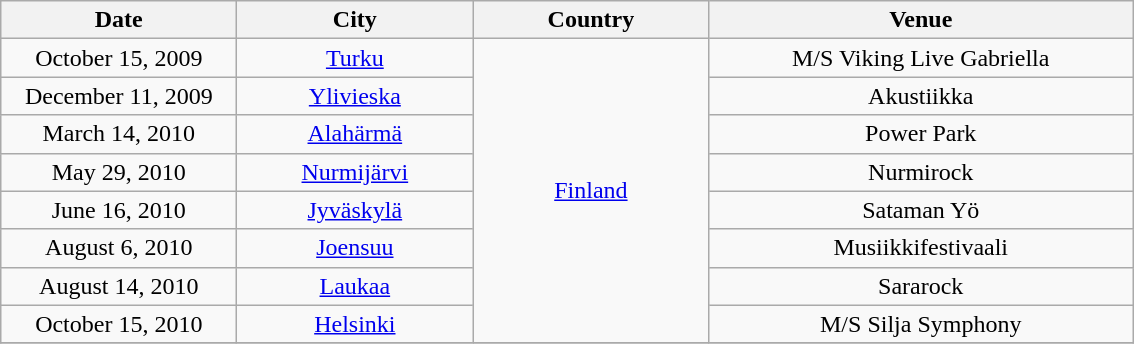<table class="wikitable" style="text-align:center;">
<tr>
<th width="150">Date</th>
<th width="150">City</th>
<th width="150">Country</th>
<th width="275">Venue</th>
</tr>
<tr>
<td>October 15, 2009</td>
<td><a href='#'>Turku</a></td>
<td rowspan="8"><a href='#'>Finland</a></td>
<td>M/S Viking Live Gabriella</td>
</tr>
<tr>
<td>December 11, 2009</td>
<td><a href='#'>Ylivieska</a></td>
<td>Akustiikka</td>
</tr>
<tr>
<td>March 14, 2010</td>
<td><a href='#'>Alahärmä</a></td>
<td>Power Park</td>
</tr>
<tr>
<td>May 29, 2010</td>
<td><a href='#'>Nurmijärvi</a></td>
<td>Nurmirock</td>
</tr>
<tr>
<td>June 16, 2010</td>
<td><a href='#'>Jyväskylä</a></td>
<td>Sataman Yö</td>
</tr>
<tr>
<td>August 6, 2010</td>
<td><a href='#'>Joensuu</a></td>
<td>Musiikkifestivaali</td>
</tr>
<tr>
<td>August 14, 2010</td>
<td><a href='#'>Laukaa</a></td>
<td>Sararock</td>
</tr>
<tr>
<td>October 15, 2010</td>
<td><a href='#'>Helsinki</a></td>
<td>M/S Silja Symphony</td>
</tr>
<tr>
</tr>
</table>
